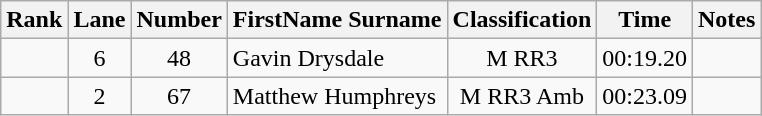<table class="wikitable sortable" style="text-align:center">
<tr>
<th>Rank</th>
<th>Lane</th>
<th>Number</th>
<th>FirstName Surname</th>
<th>Classification</th>
<th>Time</th>
<th>Notes</th>
</tr>
<tr>
<td></td>
<td>6</td>
<td>48</td>
<td style="text-align:left"> Gavin Drysdale</td>
<td>M RR3</td>
<td>00:19.20</td>
<td></td>
</tr>
<tr>
<td></td>
<td>2</td>
<td>67</td>
<td style="text-align:left"> Matthew Humphreys</td>
<td>M RR3 Amb</td>
<td>00:23.09</td>
<td></td>
</tr>
</table>
